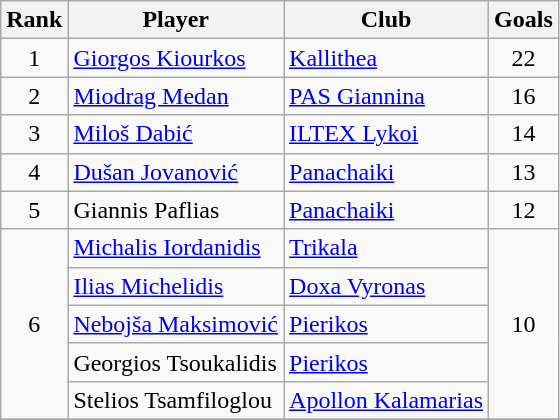<table class="wikitable" style="text-align:center">
<tr>
<th>Rank</th>
<th>Player</th>
<th>Club</th>
<th>Goals</th>
</tr>
<tr>
<td>1</td>
<td align="left"> <a href='#'>Giorgos Kiourkos</a></td>
<td align="left"><a href='#'>Kallithea</a></td>
<td>22</td>
</tr>
<tr>
<td>2</td>
<td align="left"> <a href='#'>Miodrag Medan</a></td>
<td align="left"><a href='#'>PAS Giannina</a></td>
<td>16</td>
</tr>
<tr>
<td>3</td>
<td align="left"> <a href='#'>Miloš Dabić</a></td>
<td align="left"><a href='#'>ILTEX Lykoi</a></td>
<td>14</td>
</tr>
<tr>
<td>4</td>
<td align="left"> <a href='#'>Dušan Jovanović</a></td>
<td align="left"><a href='#'>Panachaiki</a></td>
<td>13</td>
</tr>
<tr>
<td>5</td>
<td align="left"> Giannis Paflias</td>
<td align="left"><a href='#'>Panachaiki</a></td>
<td>12</td>
</tr>
<tr>
<td rowspan="5">6</td>
<td align="left"> <a href='#'>Michalis Iordanidis</a></td>
<td align="left"><a href='#'>Trikala</a></td>
<td rowspan="5">10</td>
</tr>
<tr>
<td align="left"> <a href='#'>Ilias Michelidis</a></td>
<td align="left"><a href='#'>Doxa Vyronas</a></td>
</tr>
<tr>
<td align="left"> <a href='#'>Nebojša Maksimović</a></td>
<td align="left"><a href='#'>Pierikos</a></td>
</tr>
<tr>
<td align="left"> Georgios Tsoukalidis</td>
<td align="left"><a href='#'>Pierikos</a></td>
</tr>
<tr>
<td align="left"> Stelios Tsamfiloglou</td>
<td align="left"><a href='#'>Apollon Kalamarias</a></td>
</tr>
<tr>
</tr>
</table>
